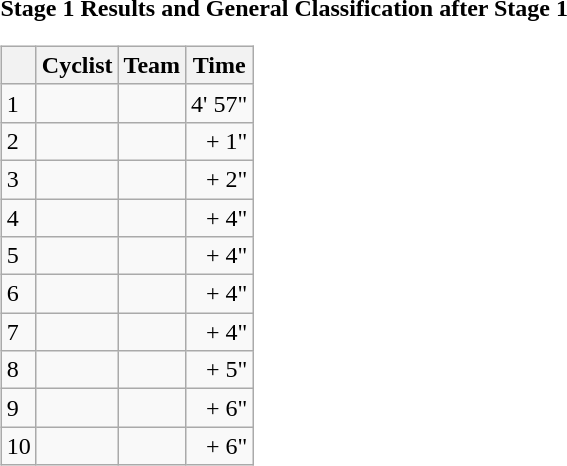<table>
<tr>
<td><strong>Stage 1 Results and General Classification after Stage 1</strong><br><table class="wikitable">
<tr>
<th></th>
<th>Cyclist</th>
<th>Team</th>
<th>Time</th>
</tr>
<tr>
<td>1</td>
<td></td>
<td></td>
<td align="right">4' 57"</td>
</tr>
<tr>
<td>2</td>
<td></td>
<td></td>
<td align="right">+ 1"</td>
</tr>
<tr>
<td>3</td>
<td></td>
<td></td>
<td align="right">+ 2"</td>
</tr>
<tr>
<td>4</td>
<td></td>
<td></td>
<td align="right">+ 4"</td>
</tr>
<tr>
<td>5</td>
<td></td>
<td></td>
<td align="right">+ 4"</td>
</tr>
<tr>
<td>6</td>
<td></td>
<td></td>
<td align="right">+ 4"</td>
</tr>
<tr>
<td>7</td>
<td></td>
<td></td>
<td align="right">+ 4"</td>
</tr>
<tr>
<td>8</td>
<td></td>
<td></td>
<td align="right">+ 5"</td>
</tr>
<tr>
<td>9</td>
<td></td>
<td></td>
<td align="right">+ 6"</td>
</tr>
<tr>
<td>10</td>
<td></td>
<td></td>
<td align="right">+ 6"</td>
</tr>
</table>
</td>
</tr>
</table>
